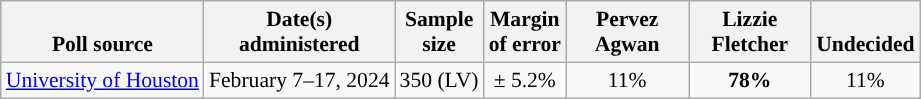<table class="wikitable" style="font-size:90%;text-align:center;">
<tr style="vertical-align:bottom">
<th>Poll source</th>
<th>Date(s)<br>administered</th>
<th>Sample<br>size</th>
<th>Margin<br>of error</th>
<th style="width:75px;">Pervez<br>Agwan</th>
<th style="width:75px;">Lizzie<br>Fletcher</th>
<th>Undecided</th>
</tr>
<tr>
<td style="text-align:left;"><a href='#'>University of Houston</a></td>
<td>February 7–17, 2024</td>
<td>350 (LV)</td>
<td>± 5.2%</td>
<td>11%</td>
<td style="color:black;background-color:"><strong>78%</strong></td>
<td>11%</td>
</tr>
</table>
